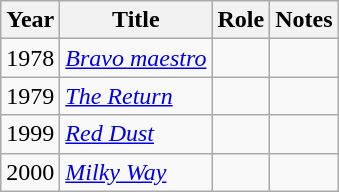<table class="wikitable sortable">
<tr>
<th>Year</th>
<th>Title</th>
<th>Role</th>
<th class="unsortable">Notes</th>
</tr>
<tr>
<td>1978</td>
<td><em><a href='#'>Bravo maestro</a></em></td>
<td></td>
<td></td>
</tr>
<tr>
<td>1979</td>
<td><em><a href='#'>The Return</a></em></td>
<td></td>
<td></td>
</tr>
<tr>
<td>1999</td>
<td><em><a href='#'>Red Dust</a></em></td>
<td></td>
<td></td>
</tr>
<tr>
<td>2000</td>
<td><em><a href='#'>Milky Way</a></em></td>
<td></td>
<td></td>
</tr>
</table>
